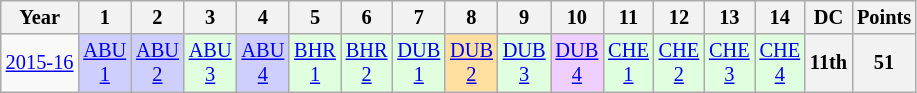<table class="wikitable" style="text-align:center; font-size:85%">
<tr>
<th>Year</th>
<th>1</th>
<th>2</th>
<th>3</th>
<th>4</th>
<th>5</th>
<th>6</th>
<th>7</th>
<th>8</th>
<th>9</th>
<th>10</th>
<th>11</th>
<th>12</th>
<th>13</th>
<th>14</th>
<th>DC</th>
<th>Points</th>
</tr>
<tr>
<td><a href='#'>2015-16</a></td>
<td style="background:#CFCFFF;"><a href='#'>ABU<br>1</a><br></td>
<td style="background:#CFCFFF;"><a href='#'>ABU<br>2</a><br></td>
<td style="background:#DFFFDF;"><a href='#'>ABU<br>3</a><br></td>
<td style="background:#CFCFFF;"><a href='#'>ABU<br>4</a><br></td>
<td style="background:#DFFFDF;"><a href='#'>BHR<br>1</a><br></td>
<td style="background:#DFFFDF;"><a href='#'>BHR<br>2</a><br></td>
<td style="background:#DFFFDF;"><a href='#'>DUB<br>1</a><br></td>
<td style="background:#FFDF9F;"><a href='#'>DUB<br>2</a><br></td>
<td style="background:#DFFFDF;"><a href='#'>DUB<br>3</a><br></td>
<td style="background:#EFCFFF;"><a href='#'>DUB<br>4</a><br></td>
<td style="background:#DFFFDF;"><a href='#'>CHE<br>1</a><br></td>
<td style="background:#DFFFDF;"><a href='#'>CHE<br>2</a><br></td>
<td style="background:#DFFFDF;"><a href='#'>CHE<br>3</a><br></td>
<td style="background:#DFFFDF;"><a href='#'>CHE<br>4</a><br></td>
<th>11th</th>
<th>51</th>
</tr>
</table>
